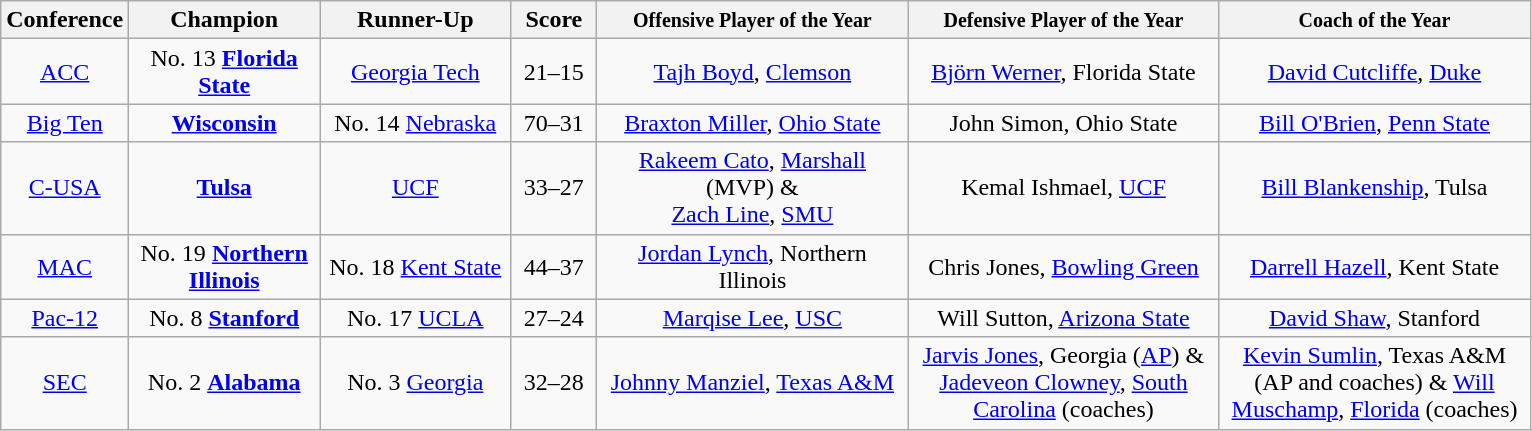<table class="wikitable" style="text-align:center;">
<tr>
<th style="width:50px">Conference</th>
<th style="width:120px">Champion</th>
<th style="width:120px">Runner-Up</th>
<th style="width:50px">Score</th>
<th style="width:200px"><small>Offensive Player of the Year</small></th>
<th style="width:200px"><small>Defensive Player of the Year</small></th>
<th style="width:200px"><small>Coach of the Year</small></th>
</tr>
<tr>
<td><a href='#'>ACC</a></td>
<td>No. 13 <a href='#'><strong>Florida State</strong></a></td>
<td><a href='#'>Georgia Tech</a></td>
<td>21–15</td>
<td><a href='#'>Tajh Boyd</a>, <a href='#'>Clemson</a></td>
<td><a href='#'>Björn Werner</a>, Florida State</td>
<td><a href='#'>David Cutcliffe</a>, <a href='#'>Duke</a></td>
</tr>
<tr>
<td><a href='#'>Big Ten</a></td>
<td><a href='#'><strong>Wisconsin</strong></a></td>
<td>No. 14 <a href='#'>Nebraska</a></td>
<td>70–31</td>
<td><a href='#'>Braxton Miller</a>, <a href='#'>Ohio State</a></td>
<td>John Simon, Ohio State</td>
<td><a href='#'>Bill O'Brien</a>, <a href='#'>Penn State</a></td>
</tr>
<tr>
<td><a href='#'>C-USA</a></td>
<td><a href='#'><strong>Tulsa</strong></a></td>
<td><a href='#'>UCF</a></td>
<td>33–27</td>
<td><a href='#'>Rakeem Cato</a>, <a href='#'>Marshall</a> (MVP) &<br><a href='#'>Zach Line</a>, <a href='#'>SMU</a></td>
<td>Kemal Ishmael, <a href='#'>UCF</a></td>
<td><a href='#'>Bill Blankenship</a>, Tulsa</td>
</tr>
<tr>
<td><a href='#'>MAC</a></td>
<td>No. 19 <a href='#'><strong>Northern Illinois</strong></a></td>
<td>No. 18 <a href='#'>Kent State</a></td>
<td>44–37</td>
<td><a href='#'>Jordan Lynch</a>, Northern Illinois</td>
<td>Chris Jones, <a href='#'>Bowling Green</a></td>
<td><a href='#'>Darrell Hazell</a>, Kent State</td>
</tr>
<tr>
<td><a href='#'>Pac-12</a></td>
<td>No. 8 <a href='#'><strong>Stanford</strong></a></td>
<td>No. 17 <a href='#'>UCLA</a></td>
<td>27–24</td>
<td><a href='#'>Marqise Lee</a>, <a href='#'>USC</a></td>
<td>Will Sutton, <a href='#'>Arizona State</a></td>
<td><a href='#'>David Shaw</a>, Stanford</td>
</tr>
<tr>
<td><a href='#'>SEC</a></td>
<td>No. 2 <a href='#'><strong>Alabama</strong></a></td>
<td>No. 3 <a href='#'>Georgia</a></td>
<td>32–28</td>
<td><a href='#'>Johnny Manziel</a>, <a href='#'>Texas A&M</a></td>
<td><a href='#'>Jarvis Jones</a>, Georgia (<a href='#'>AP</a>) & <a href='#'>Jadeveon Clowney</a>, <a href='#'>South Carolina</a> (coaches)</td>
<td><a href='#'>Kevin Sumlin</a>, Texas A&M (AP and coaches) & <a href='#'>Will Muschamp</a>, <a href='#'>Florida</a> (coaches)</td>
</tr>
</table>
